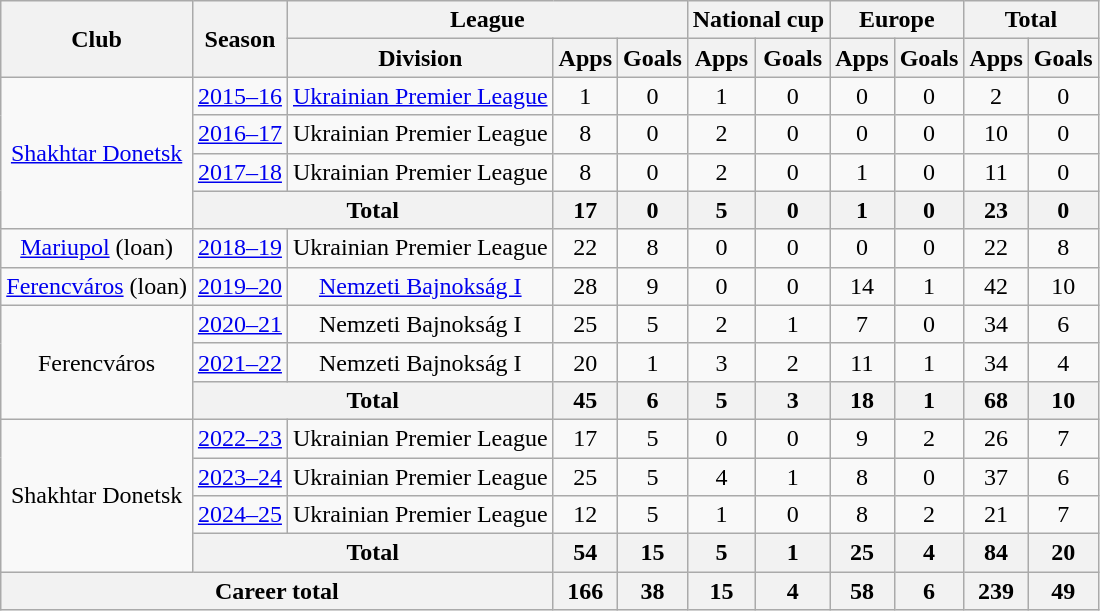<table class="wikitable" style="text-align:center">
<tr>
<th rowspan="2">Club</th>
<th rowspan="2">Season</th>
<th colspan="3">League</th>
<th colspan="2">National cup</th>
<th colspan="2">Europe</th>
<th colspan="2">Total</th>
</tr>
<tr>
<th>Division</th>
<th>Apps</th>
<th>Goals</th>
<th>Apps</th>
<th>Goals</th>
<th>Apps</th>
<th>Goals</th>
<th>Apps</th>
<th>Goals</th>
</tr>
<tr>
<td rowspan="4"><a href='#'>Shakhtar Donetsk</a></td>
<td><a href='#'>2015–16</a></td>
<td><a href='#'>Ukrainian Premier League</a></td>
<td>1</td>
<td>0</td>
<td>1</td>
<td>0</td>
<td>0</td>
<td>0</td>
<td>2</td>
<td>0</td>
</tr>
<tr>
<td><a href='#'>2016–17</a></td>
<td>Ukrainian Premier League</td>
<td>8</td>
<td>0</td>
<td>2</td>
<td>0</td>
<td>0</td>
<td>0</td>
<td>10</td>
<td>0</td>
</tr>
<tr>
<td><a href='#'>2017–18</a></td>
<td>Ukrainian Premier League</td>
<td>8</td>
<td>0</td>
<td>2</td>
<td>0</td>
<td>1</td>
<td>0</td>
<td>11</td>
<td>0</td>
</tr>
<tr>
<th colspan="2">Total</th>
<th>17</th>
<th>0</th>
<th>5</th>
<th>0</th>
<th>1</th>
<th>0</th>
<th>23</th>
<th>0</th>
</tr>
<tr>
<td><a href='#'>Mariupol</a> (loan)</td>
<td><a href='#'>2018–19</a></td>
<td>Ukrainian Premier League</td>
<td>22</td>
<td>8</td>
<td>0</td>
<td>0</td>
<td>0</td>
<td>0</td>
<td>22</td>
<td>8</td>
</tr>
<tr>
<td><a href='#'>Ferencváros</a> (loan)</td>
<td><a href='#'>2019–20</a></td>
<td><a href='#'>Nemzeti Bajnokság I</a></td>
<td>28</td>
<td>9</td>
<td>0</td>
<td>0</td>
<td>14</td>
<td>1</td>
<td>42</td>
<td>10</td>
</tr>
<tr>
<td rowspan="3">Ferencváros</td>
<td><a href='#'>2020–21</a></td>
<td>Nemzeti Bajnokság I</td>
<td>25</td>
<td>5</td>
<td>2</td>
<td>1</td>
<td>7</td>
<td>0</td>
<td>34</td>
<td>6</td>
</tr>
<tr>
<td><a href='#'>2021–22</a></td>
<td>Nemzeti Bajnokság I</td>
<td>20</td>
<td>1</td>
<td>3</td>
<td>2</td>
<td>11</td>
<td>1</td>
<td>34</td>
<td>4</td>
</tr>
<tr>
<th colspan="2">Total</th>
<th>45</th>
<th>6</th>
<th>5</th>
<th>3</th>
<th>18</th>
<th>1</th>
<th>68</th>
<th>10</th>
</tr>
<tr>
<td rowspan="4">Shakhtar Donetsk</td>
<td><a href='#'>2022–23</a></td>
<td>Ukrainian Premier League</td>
<td>17</td>
<td>5</td>
<td>0</td>
<td>0</td>
<td>9</td>
<td>2</td>
<td>26</td>
<td>7</td>
</tr>
<tr>
<td><a href='#'>2023–24</a></td>
<td>Ukrainian Premier League</td>
<td>25</td>
<td>5</td>
<td>4</td>
<td>1</td>
<td>8</td>
<td>0</td>
<td>37</td>
<td>6</td>
</tr>
<tr>
<td><a href='#'>2024–25</a></td>
<td>Ukrainian Premier League</td>
<td>12</td>
<td>5</td>
<td>1</td>
<td>0</td>
<td>8</td>
<td>2</td>
<td>21</td>
<td>7</td>
</tr>
<tr>
<th colspan="2">Total</th>
<th>54</th>
<th>15</th>
<th>5</th>
<th>1</th>
<th>25</th>
<th>4</th>
<th>84</th>
<th>20</th>
</tr>
<tr>
<th colspan="3">Career total</th>
<th>166</th>
<th>38</th>
<th>15</th>
<th>4</th>
<th>58</th>
<th>6</th>
<th>239</th>
<th>49</th>
</tr>
</table>
